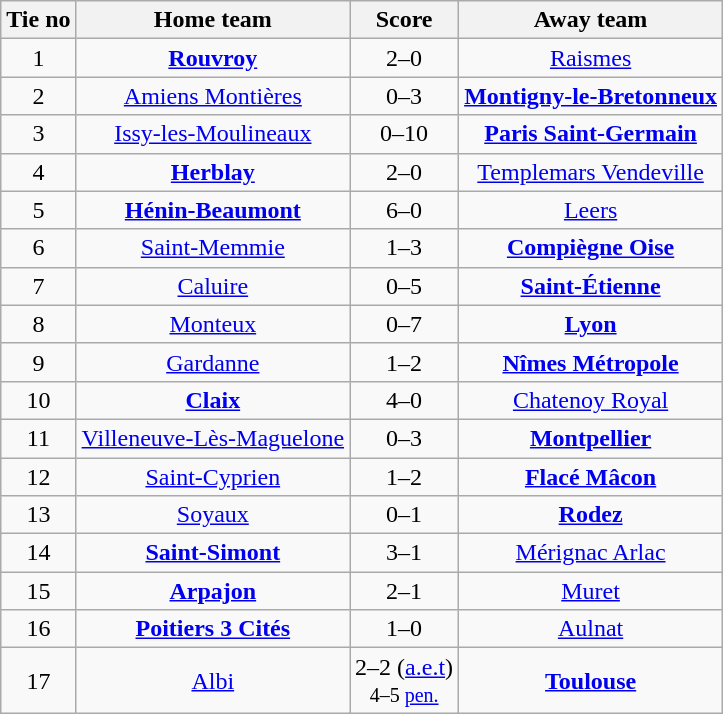<table class="wikitable" style="text-align:center">
<tr>
<th>Tie no</th>
<th>Home team</th>
<th>Score</th>
<th>Away team</th>
</tr>
<tr>
<td>1</td>
<td><strong><a href='#'>Rouvroy</a></strong></td>
<td>2–0</td>
<td><a href='#'>Raismes</a></td>
</tr>
<tr>
<td>2</td>
<td><a href='#'>Amiens Montières</a></td>
<td>0–3</td>
<td><strong><a href='#'>Montigny-le-Bretonneux</a></strong></td>
</tr>
<tr>
<td>3</td>
<td><a href='#'>Issy-les-Moulineaux</a></td>
<td>0–10</td>
<td><strong><a href='#'>Paris Saint-Germain</a></strong></td>
</tr>
<tr>
<td>4</td>
<td><strong><a href='#'>Herblay</a></strong></td>
<td>2–0</td>
<td><a href='#'>Templemars Vendeville</a></td>
</tr>
<tr>
<td>5</td>
<td><strong><a href='#'>Hénin-Beaumont</a></strong></td>
<td>6–0</td>
<td><a href='#'>Leers</a></td>
</tr>
<tr>
<td>6</td>
<td><a href='#'>Saint-Memmie</a></td>
<td>1–3</td>
<td><strong><a href='#'>Compiègne Oise</a></strong></td>
</tr>
<tr>
<td>7</td>
<td><a href='#'>Caluire</a></td>
<td>0–5</td>
<td><strong><a href='#'>Saint-Étienne</a></strong></td>
</tr>
<tr>
<td>8</td>
<td><a href='#'>Monteux</a></td>
<td>0–7</td>
<td><strong><a href='#'>Lyon</a></strong></td>
</tr>
<tr>
<td>9</td>
<td><a href='#'>Gardanne</a></td>
<td>1–2</td>
<td><strong><a href='#'>Nîmes Métropole</a></strong></td>
</tr>
<tr>
<td>10</td>
<td><strong><a href='#'>Claix</a></strong></td>
<td>4–0</td>
<td><a href='#'>Chatenoy Royal</a></td>
</tr>
<tr>
<td>11</td>
<td><a href='#'>Villeneuve-Lès-Maguelone</a></td>
<td>0–3</td>
<td><strong><a href='#'>Montpellier</a></strong></td>
</tr>
<tr>
<td>12</td>
<td><a href='#'>Saint-Cyprien</a></td>
<td>1–2</td>
<td><strong><a href='#'>Flacé Mâcon</a></strong></td>
</tr>
<tr>
<td>13</td>
<td><a href='#'>Soyaux</a></td>
<td>0–1</td>
<td><strong><a href='#'>Rodez</a></strong></td>
</tr>
<tr>
<td>14</td>
<td><strong><a href='#'>Saint-Simont</a></strong></td>
<td>3–1</td>
<td><a href='#'>Mérignac Arlac</a></td>
</tr>
<tr>
<td>15</td>
<td><strong><a href='#'>Arpajon</a></strong></td>
<td>2–1</td>
<td><a href='#'>Muret</a></td>
</tr>
<tr>
<td>16</td>
<td><strong><a href='#'>Poitiers 3 Cités</a></strong></td>
<td>1–0</td>
<td><a href='#'>Aulnat</a></td>
</tr>
<tr>
<td>17</td>
<td><a href='#'>Albi</a></td>
<td>2–2 (<a href='#'>a.e.t</a>) <br> <small>4–5 <a href='#'>pen.</a></small></td>
<td><strong><a href='#'>Toulouse</a></strong></td>
</tr>
</table>
